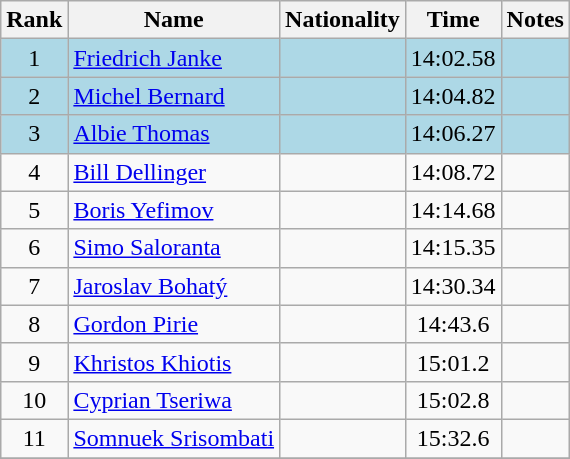<table class="wikitable sortable" style="text-align:center">
<tr>
<th>Rank</th>
<th>Name</th>
<th>Nationality</th>
<th>Time</th>
<th>Notes</th>
</tr>
<tr bgcolor=lightblue>
<td>1</td>
<td align=left><a href='#'>Friedrich Janke</a></td>
<td align=left></td>
<td>14:02.58</td>
<td></td>
</tr>
<tr bgcolor=lightblue>
<td>2</td>
<td align=left><a href='#'>Michel Bernard</a></td>
<td align=left></td>
<td>14:04.82</td>
<td></td>
</tr>
<tr bgcolor=lightblue>
<td>3</td>
<td align=left><a href='#'>Albie Thomas</a></td>
<td align=left></td>
<td>14:06.27</td>
<td></td>
</tr>
<tr>
<td>4</td>
<td align=left><a href='#'>Bill Dellinger</a></td>
<td align=left></td>
<td>14:08.72</td>
<td></td>
</tr>
<tr>
<td>5</td>
<td align=left><a href='#'>Boris Yefimov</a></td>
<td align=left></td>
<td>14:14.68</td>
<td></td>
</tr>
<tr>
<td>6</td>
<td align=left><a href='#'>Simo Saloranta</a></td>
<td align=left></td>
<td>14:15.35</td>
<td></td>
</tr>
<tr>
<td>7</td>
<td align=left><a href='#'>Jaroslav Bohatý</a></td>
<td align=left></td>
<td>14:30.34</td>
<td></td>
</tr>
<tr>
<td>8</td>
<td align=left><a href='#'>Gordon Pirie</a></td>
<td align=left></td>
<td>14:43.6</td>
<td></td>
</tr>
<tr>
<td>9</td>
<td align=left><a href='#'>Khristos Khiotis</a></td>
<td align=left></td>
<td>15:01.2</td>
<td></td>
</tr>
<tr>
<td>10</td>
<td align=left><a href='#'>Cyprian Tseriwa</a></td>
<td align=left></td>
<td>15:02.8</td>
<td></td>
</tr>
<tr>
<td>11</td>
<td align=left><a href='#'>Somnuek Srisombati</a></td>
<td align=left></td>
<td>15:32.6</td>
<td></td>
</tr>
<tr>
</tr>
</table>
